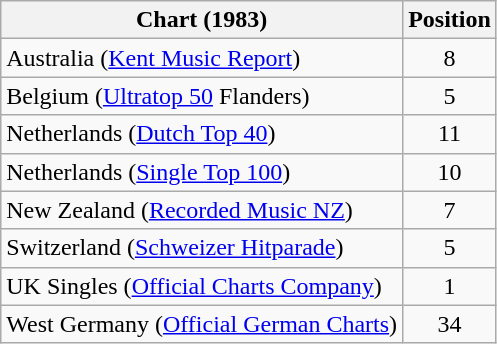<table class="wikitable sortable">
<tr>
<th>Chart (1983)</th>
<th>Position</th>
</tr>
<tr>
<td>Australia (<a href='#'>Kent Music Report</a>)</td>
<td align="center">8</td>
</tr>
<tr>
<td>Belgium (<a href='#'>Ultratop 50</a> Flanders)</td>
<td align="center">5</td>
</tr>
<tr>
<td>Netherlands (<a href='#'>Dutch Top 40</a>)</td>
<td align="center">11</td>
</tr>
<tr>
<td>Netherlands (<a href='#'>Single Top 100</a>)</td>
<td align="center">10</td>
</tr>
<tr>
<td>New Zealand (<a href='#'>Recorded Music NZ</a>)</td>
<td align="center">7</td>
</tr>
<tr>
<td>Switzerland (<a href='#'>Schweizer Hitparade</a>)</td>
<td align="center">5</td>
</tr>
<tr>
<td>UK Singles (<a href='#'>Official Charts Company</a>)</td>
<td align="center">1</td>
</tr>
<tr>
<td>West Germany (<a href='#'>Official German Charts</a>)</td>
<td align="center">34</td>
</tr>
</table>
